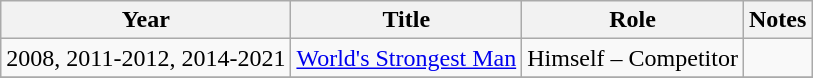<table class="wikitable sortable">
<tr>
<th>Year</th>
<th>Title</th>
<th>Role</th>
<th>Notes</th>
</tr>
<tr>
<td>2008, 2011-2012, 2014-2021</td>
<td><a href='#'>World's Strongest Man</a></td>
<td>Himself – Competitor</td>
<td></td>
</tr>
<tr>
</tr>
</table>
